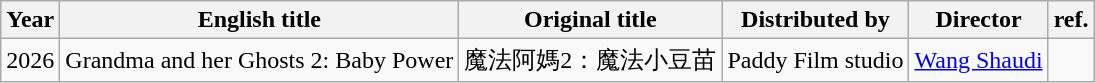<table class="wikitable">
<tr>
<th>Year</th>
<th>English title</th>
<th>Original title</th>
<th>Distributed by</th>
<th>Director</th>
<th>ref.</th>
</tr>
<tr>
<td>2026</td>
<td>Grandma and her Ghosts 2: Baby Power</td>
<td>魔法阿媽2：魔法小豆苗</td>
<td>Paddy Film studio</td>
<td><a href='#'>Wang Shaudi</a></td>
<td></td>
</tr>
</table>
